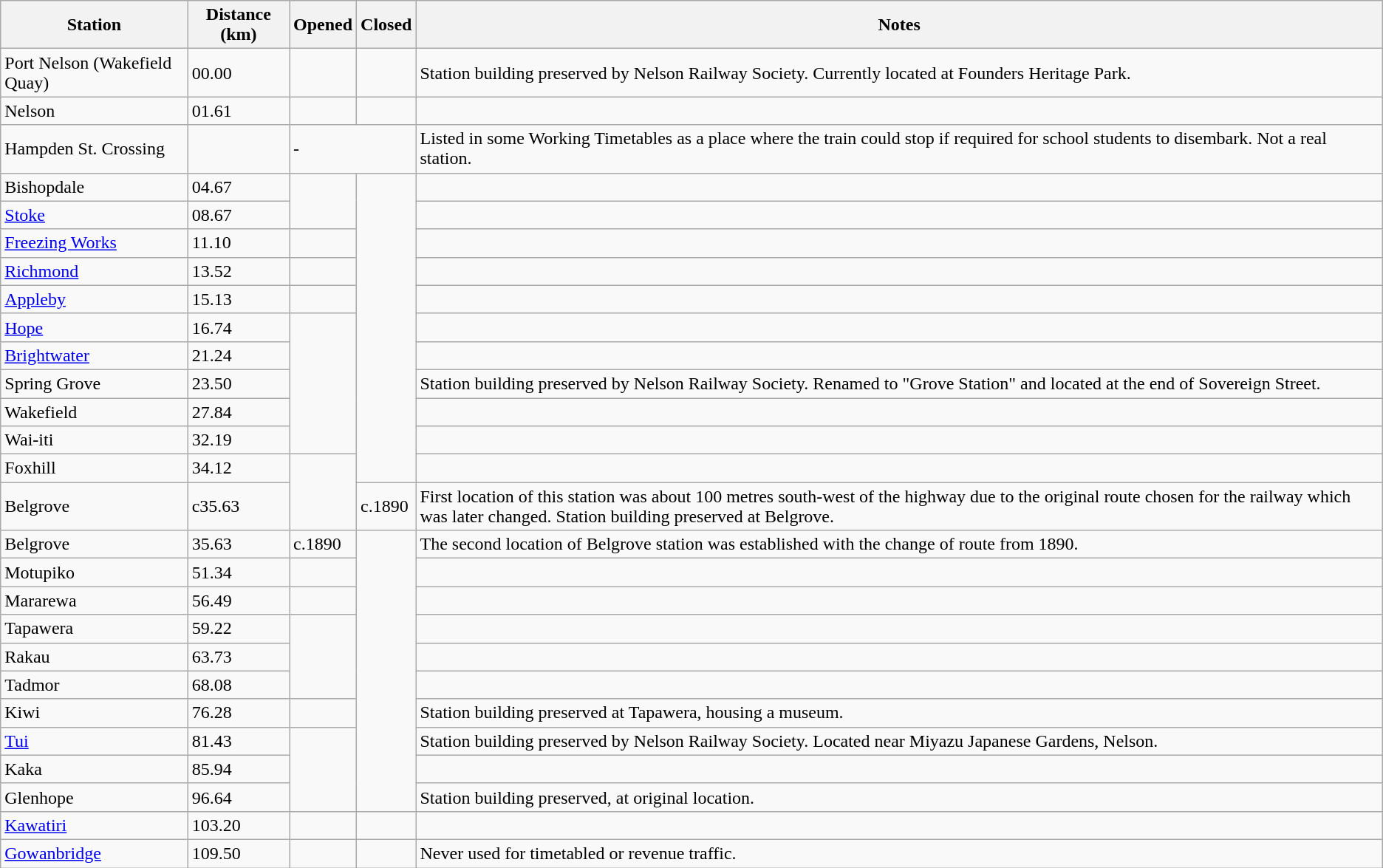<table class="wikitable sortable">
<tr>
<th>Station</th>
<th>Distance (km)</th>
<th>Opened</th>
<th>Closed</th>
<th class="unsortable">Notes</th>
</tr>
<tr>
<td>Port Nelson (Wakefield Quay)</td>
<td>00.00</td>
<td></td>
<td></td>
<td>Station building preserved by Nelson Railway Society. Currently located at Founders Heritage Park.</td>
</tr>
<tr>
<td>Nelson</td>
<td>01.61</td>
<td></td>
<td></td>
<td></td>
</tr>
<tr>
<td>Hampden St. Crossing</td>
<td></td>
<td colspan="2">-</td>
<td>Listed in some Working Timetables as a place where the train could stop if required for school students to disembark.  Not a real station.</td>
</tr>
<tr>
<td>Bishopdale</td>
<td>04.67</td>
<td rowspan="2"></td>
<td rowspan="11"></td>
<td></td>
</tr>
<tr>
<td><a href='#'>Stoke</a></td>
<td>08.67</td>
<td></td>
</tr>
<tr>
<td><a href='#'>Freezing Works</a></td>
<td>11.10</td>
<td></td>
<td></td>
</tr>
<tr>
<td><a href='#'>Richmond</a></td>
<td>13.52</td>
<td></td>
<td></td>
</tr>
<tr>
<td><a href='#'>Appleby</a></td>
<td>15.13</td>
<td></td>
<td></td>
</tr>
<tr>
<td><a href='#'>Hope</a></td>
<td>16.74</td>
<td rowspan="5"></td>
<td></td>
</tr>
<tr>
<td><a href='#'>Brightwater</a></td>
<td>21.24</td>
<td></td>
</tr>
<tr>
<td>Spring Grove</td>
<td>23.50</td>
<td>Station building preserved by Nelson Railway Society. Renamed to "Grove Station" and located at the end of Sovereign Street.</td>
</tr>
<tr>
<td>Wakefield</td>
<td>27.84</td>
<td></td>
</tr>
<tr>
<td>Wai-iti</td>
<td>32.19</td>
<td></td>
</tr>
<tr>
<td>Foxhill</td>
<td>34.12</td>
<td rowspan="2"></td>
<td></td>
</tr>
<tr>
<td>Belgrove</td>
<td>c35.63</td>
<td>c.1890</td>
<td>First location of this station was about 100 metres south-west of the highway due to the original route chosen for the railway which was later changed. Station building preserved at Belgrove.</td>
</tr>
<tr>
<td>Belgrove</td>
<td>35.63</td>
<td>c.1890</td>
<td rowspan="10"></td>
<td>The second location of Belgrove station was established with the change of route from 1890.</td>
</tr>
<tr>
<td>Motupiko</td>
<td>51.34</td>
<td></td>
<td></td>
</tr>
<tr>
<td>Mararewa</td>
<td>56.49</td>
<td></td>
<td></td>
</tr>
<tr>
<td>Tapawera</td>
<td>59.22</td>
<td rowspan="3"></td>
<td></td>
</tr>
<tr>
<td>Rakau</td>
<td>63.73</td>
<td></td>
</tr>
<tr>
<td>Tadmor</td>
<td>68.08</td>
<td></td>
</tr>
<tr>
<td>Kiwi</td>
<td>76.28</td>
<td></td>
<td>Station building preserved at Tapawera, housing a museum.</td>
</tr>
<tr>
<td><a href='#'>Tui</a></td>
<td>81.43</td>
<td rowspan="3"></td>
<td>Station building preserved by Nelson Railway Society. Located near Miyazu Japanese Gardens, Nelson.</td>
</tr>
<tr>
<td>Kaka</td>
<td>85.94</td>
<td></td>
</tr>
<tr>
<td>Glenhope</td>
<td>96.64</td>
<td>Station building preserved, at original location.</td>
</tr>
<tr>
<td><a href='#'>Kawatiri</a></td>
<td>103.20</td>
<td></td>
<td></td>
<td></td>
</tr>
<tr>
<td><a href='#'>Gowanbridge</a></td>
<td>109.50</td>
<td></td>
<td></td>
<td>Never used for timetabled or revenue traffic.</td>
</tr>
</table>
